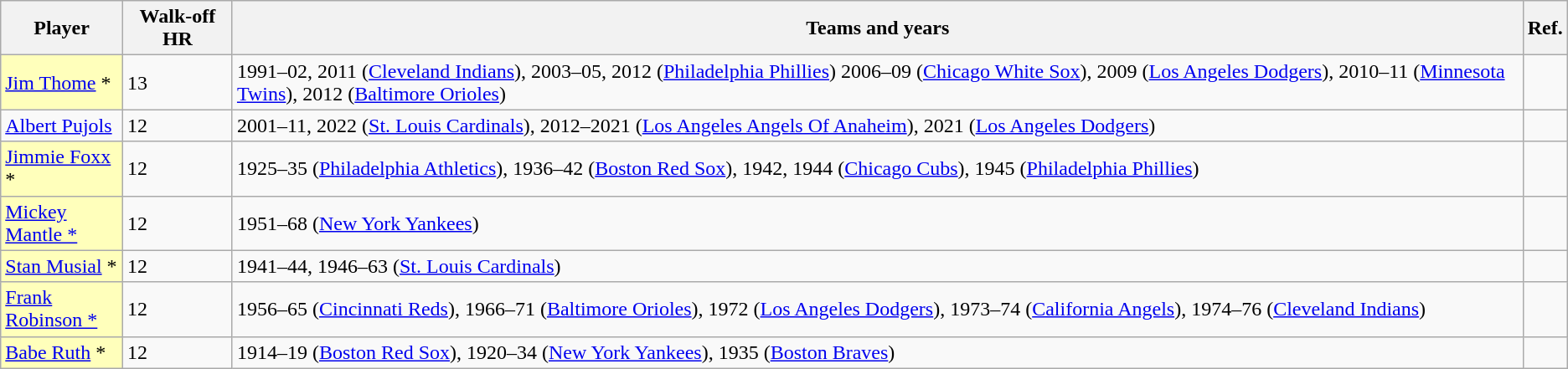<table class="wikitable">
<tr>
<th>Player</th>
<th>Walk-off HR</th>
<th>Teams and years</th>
<th>Ref.</th>
</tr>
<tr>
<td style="background-color:#ffffbb"><a href='#'>Jim Thome</a> *</td>
<td>13</td>
<td>1991–02, 2011 (<a href='#'>Cleveland Indians</a>), 2003–05, 2012 (<a href='#'>Philadelphia Phillies</a>) 2006–09 (<a href='#'>Chicago White Sox</a>), 2009 (<a href='#'>Los Angeles Dodgers</a>), 2010–11 (<a href='#'>Minnesota Twins</a>), 2012 (<a href='#'>Baltimore Orioles</a>)</td>
<td></td>
</tr>
<tr>
<td><a href='#'>Albert Pujols</a></td>
<td>12</td>
<td>2001–11, 2022 (<a href='#'>St. Louis Cardinals</a>), 2012–2021 (<a href='#'>Los Angeles Angels Of Anaheim</a>), 2021 (<a href='#'>Los Angeles Dodgers</a>)</td>
<td></td>
</tr>
<tr>
<td style="background-color:#ffffbb"><a href='#'>Jimmie Foxx</a> *</td>
<td>12</td>
<td>1925–35 (<a href='#'>Philadelphia Athletics</a>), 1936–42 (<a href='#'>Boston Red Sox</a>), 1942, 1944 (<a href='#'>Chicago Cubs</a>), 1945 (<a href='#'>Philadelphia Phillies</a>)</td>
<td></td>
</tr>
<tr>
<td style="background-color:#ffffbb"><a href='#'>Mickey<br>Mantle *</a></td>
<td>12</td>
<td>1951–68 (<a href='#'>New York Yankees</a>)</td>
<td></td>
</tr>
<tr>
<td style="background-color:#ffffbb"><a href='#'>Stan Musial</a> *</td>
<td>12</td>
<td>1941–44, 1946–63 (<a href='#'>St. Louis Cardinals</a>)</td>
<td></td>
</tr>
<tr>
<td style="background-color:#ffffbb"><a href='#'>Frank<br>Robinson *</a></td>
<td>12</td>
<td>1956–65 (<a href='#'>Cincinnati Reds</a>), 1966–71 (<a href='#'>Baltimore Orioles</a>), 1972 (<a href='#'>Los Angeles Dodgers</a>), 1973–74 (<a href='#'>California Angels</a>), 1974–76 (<a href='#'>Cleveland Indians</a>)</td>
<td></td>
</tr>
<tr>
<td style="background-color:#ffffbb"><a href='#'>Babe Ruth</a> *</td>
<td>12</td>
<td>1914–19 (<a href='#'>Boston Red Sox</a>), 1920–34 (<a href='#'>New York Yankees</a>), 1935 (<a href='#'>Boston Braves</a>)</td>
<td></td>
</tr>
</table>
